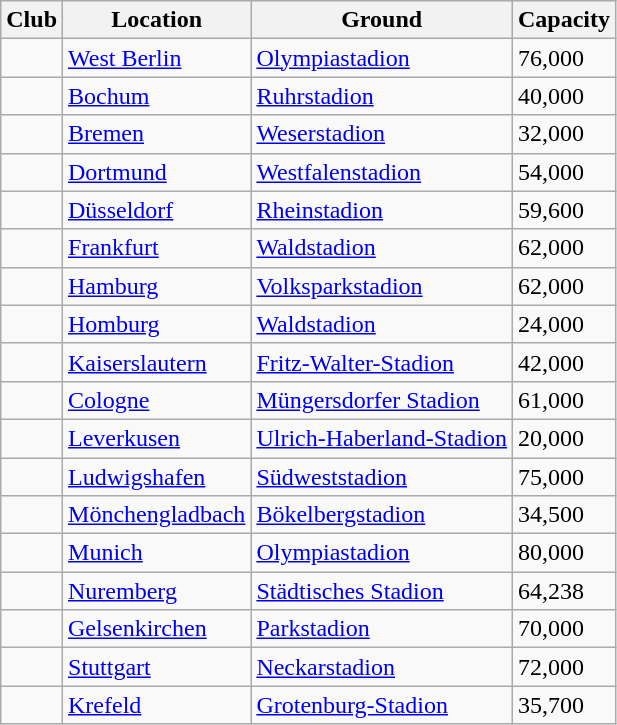<table class="wikitable sortable">
<tr>
<th>Club</th>
<th>Location</th>
<th>Ground</th>
<th>Capacity</th>
</tr>
<tr>
<td></td>
<td><a href='#'>West Berlin</a></td>
<td><a href='#'>Olympiastadion</a></td>
<td>76,000</td>
</tr>
<tr>
<td></td>
<td><a href='#'>Bochum</a></td>
<td><a href='#'>Ruhrstadion</a></td>
<td>40,000</td>
</tr>
<tr>
<td></td>
<td><a href='#'>Bremen</a></td>
<td><a href='#'>Weserstadion</a></td>
<td>32,000</td>
</tr>
<tr>
<td></td>
<td><a href='#'>Dortmund</a></td>
<td><a href='#'>Westfalenstadion</a></td>
<td>54,000</td>
</tr>
<tr>
<td></td>
<td><a href='#'>Düsseldorf</a></td>
<td><a href='#'>Rheinstadion</a></td>
<td>59,600</td>
</tr>
<tr>
<td></td>
<td><a href='#'>Frankfurt</a></td>
<td><a href='#'>Waldstadion</a></td>
<td>62,000</td>
</tr>
<tr>
<td></td>
<td><a href='#'>Hamburg</a></td>
<td><a href='#'>Volksparkstadion</a></td>
<td>62,000</td>
</tr>
<tr>
<td></td>
<td><a href='#'>Homburg</a></td>
<td><a href='#'>Waldstadion</a></td>
<td>24,000</td>
</tr>
<tr>
<td></td>
<td><a href='#'>Kaiserslautern</a></td>
<td><a href='#'>Fritz-Walter-Stadion</a></td>
<td>42,000</td>
</tr>
<tr>
<td></td>
<td><a href='#'>Cologne</a></td>
<td><a href='#'>Müngersdorfer Stadion</a></td>
<td>61,000</td>
</tr>
<tr>
<td></td>
<td><a href='#'>Leverkusen</a></td>
<td><a href='#'>Ulrich-Haberland-Stadion</a></td>
<td>20,000</td>
</tr>
<tr>
<td></td>
<td><a href='#'>Ludwigshafen</a></td>
<td><a href='#'>Südweststadion</a></td>
<td>75,000</td>
</tr>
<tr>
<td></td>
<td><a href='#'>Mönchengladbach</a></td>
<td><a href='#'>Bökelbergstadion</a></td>
<td>34,500</td>
</tr>
<tr>
<td></td>
<td><a href='#'>Munich</a></td>
<td><a href='#'>Olympiastadion</a></td>
<td>80,000</td>
</tr>
<tr>
<td></td>
<td><a href='#'>Nuremberg</a></td>
<td><a href='#'>Städtisches Stadion</a></td>
<td>64,238</td>
</tr>
<tr>
<td></td>
<td><a href='#'>Gelsenkirchen</a></td>
<td><a href='#'>Parkstadion</a></td>
<td>70,000</td>
</tr>
<tr>
<td></td>
<td><a href='#'>Stuttgart</a></td>
<td><a href='#'>Neckarstadion</a></td>
<td>72,000</td>
</tr>
<tr>
<td></td>
<td><a href='#'>Krefeld</a></td>
<td><a href='#'>Grotenburg-Stadion</a></td>
<td>35,700</td>
</tr>
</table>
